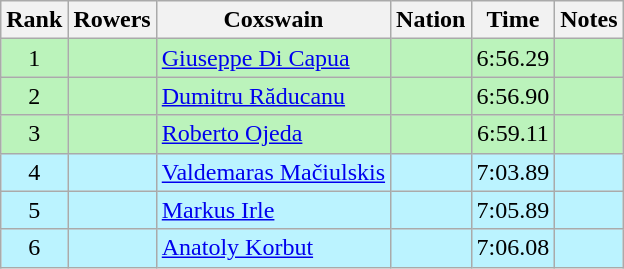<table class="wikitable sortable" style="text-align:center">
<tr>
<th>Rank</th>
<th>Rowers</th>
<th>Coxswain</th>
<th>Nation</th>
<th>Time</th>
<th>Notes</th>
</tr>
<tr bgcolor=bbf3bb>
<td>1</td>
<td align=left data-sort-value="Abbagnale, Carmine"></td>
<td align=left data-sort-value="Di Capua, Giuseppe"><a href='#'>Giuseppe Di Capua</a></td>
<td align=left></td>
<td>6:56.29</td>
<td></td>
</tr>
<tr bgcolor=bbf3bb>
<td>2</td>
<td align=left data-sort-value="Popescu, Dimitrie"></td>
<td align=left data-sort-value="Răducanu, Dumitru"><a href='#'>Dumitru Răducanu</a></td>
<td align=left></td>
<td>6:56.90</td>
<td></td>
</tr>
<tr bgcolor=bbf3bb>
<td>3</td>
<td align=left data-sort-value="Carbonell, Ismael"></td>
<td align=left data-sort-value="Ojeda, Roberto"><a href='#'>Roberto Ojeda</a></td>
<td align=left></td>
<td>6:59.11</td>
<td></td>
</tr>
<tr bgcolor=bbf3ff>
<td>4</td>
<td align=left data-sort-value="Bagdonas, Juozas"></td>
<td align=left data-sort-value="Mačiulskis, Valdemaras"><a href='#'>Valdemaras Mačiulskis</a></td>
<td align=left></td>
<td>7:03.89</td>
<td></td>
</tr>
<tr bgcolor=bbf3ff>
<td>5</td>
<td align=left data-sort-value="Kuttelwascher, Dietmar"></td>
<td align=left data-sort-value="Irle, Markus"><a href='#'>Markus Irle</a></td>
<td align=left></td>
<td>7:05.89</td>
<td></td>
</tr>
<tr bgcolor=bbf3ff>
<td>6</td>
<td align=left data-sort-value="Belodedov, Valery"></td>
<td align=left data-sort-value="Korbut, Anatoly"><a href='#'>Anatoly Korbut</a></td>
<td align=left></td>
<td>7:06.08</td>
<td></td>
</tr>
</table>
